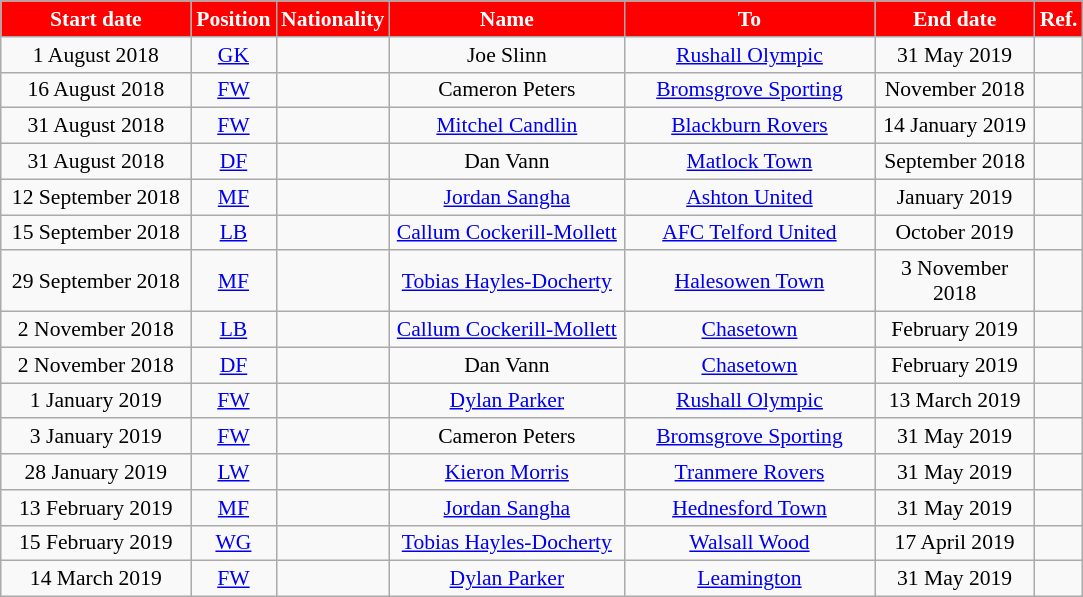<table class="wikitable"  style="text-align:center; font-size:90%; ">
<tr>
<th style="background:#FF0000; color:#FFFFFF; width:120px;">Start date</th>
<th style="background:#FF0000; color:#FFFFFF; width:50px;">Position</th>
<th style="background:#FF0000; color:#FFFFFF; width:50px;">Nationality</th>
<th style="background:#FF0000; color:#FFFFFF; width:150px;">Name</th>
<th style="background:#FF0000; color:#FFFFFF; width:160px;">To</th>
<th style="background:#FF0000; color:#FFFFFF; width:100px;">End date</th>
<th style="background:#FF0000; color:#FFFFFF; width:25px;">Ref.</th>
</tr>
<tr>
<td>1 August 2018</td>
<td><a href='#'>GK</a></td>
<td></td>
<td>Joe Slinn</td>
<td><a href='#'>Rushall Olympic</a></td>
<td>31 May 2019</td>
<td></td>
</tr>
<tr>
<td>16 August 2018</td>
<td><a href='#'>FW</a></td>
<td></td>
<td>Cameron Peters</td>
<td><a href='#'>Bromsgrove Sporting</a></td>
<td>November 2018</td>
<td></td>
</tr>
<tr>
<td>31 August 2018</td>
<td><a href='#'>FW</a></td>
<td></td>
<td><a href='#'>Mitchel Candlin</a></td>
<td><a href='#'>Blackburn Rovers</a></td>
<td>14 January 2019</td>
<td></td>
</tr>
<tr>
<td>31 August 2018</td>
<td><a href='#'>DF</a></td>
<td></td>
<td>Dan Vann</td>
<td><a href='#'>Matlock Town</a></td>
<td>September 2018</td>
<td></td>
</tr>
<tr>
<td>12 September 2018</td>
<td><a href='#'>MF</a></td>
<td></td>
<td><a href='#'>Jordan Sangha</a></td>
<td><a href='#'>Ashton United</a></td>
<td>January 2019</td>
<td></td>
</tr>
<tr>
<td>15 September 2018</td>
<td><a href='#'>LB</a></td>
<td></td>
<td><a href='#'>Callum Cockerill-Mollett</a></td>
<td><a href='#'>AFC Telford United</a></td>
<td>October 2019</td>
<td></td>
</tr>
<tr>
<td>29 September 2018</td>
<td><a href='#'>MF</a></td>
<td></td>
<td><a href='#'>Tobias Hayles-Docherty</a></td>
<td><a href='#'>Halesowen Town</a></td>
<td>3 November 2018</td>
<td></td>
</tr>
<tr>
<td>2 November 2018</td>
<td><a href='#'>LB</a></td>
<td></td>
<td><a href='#'>Callum Cockerill-Mollett</a></td>
<td><a href='#'>Chasetown</a></td>
<td>February 2019</td>
<td></td>
</tr>
<tr>
<td>2 November 2018</td>
<td><a href='#'>DF</a></td>
<td></td>
<td>Dan Vann</td>
<td><a href='#'>Chasetown</a></td>
<td>February 2019</td>
<td></td>
</tr>
<tr>
<td>1 January 2019</td>
<td><a href='#'>FW</a></td>
<td></td>
<td><a href='#'>Dylan Parker</a></td>
<td><a href='#'>Rushall Olympic</a></td>
<td>13 March 2019</td>
<td></td>
</tr>
<tr>
<td>3 January 2019</td>
<td><a href='#'>FW</a></td>
<td></td>
<td>Cameron Peters</td>
<td><a href='#'>Bromsgrove Sporting</a></td>
<td>31 May 2019</td>
<td></td>
</tr>
<tr>
<td>28 January 2019</td>
<td><a href='#'>LW</a></td>
<td></td>
<td><a href='#'>Kieron Morris</a></td>
<td><a href='#'>Tranmere Rovers</a></td>
<td>31 May 2019</td>
<td></td>
</tr>
<tr>
<td>13 February 2019</td>
<td><a href='#'>MF</a></td>
<td></td>
<td><a href='#'>Jordan Sangha</a></td>
<td><a href='#'>Hednesford Town</a></td>
<td>31 May 2019</td>
<td></td>
</tr>
<tr>
<td>15 February 2019</td>
<td><a href='#'>WG</a></td>
<td></td>
<td><a href='#'>Tobias Hayles-Docherty</a></td>
<td><a href='#'>Walsall Wood</a></td>
<td>17 April 2019</td>
<td></td>
</tr>
<tr>
<td>14 March 2019</td>
<td><a href='#'>FW</a></td>
<td></td>
<td><a href='#'>Dylan Parker</a></td>
<td><a href='#'>Leamington</a></td>
<td>31 May 2019</td>
<td></td>
</tr>
</table>
